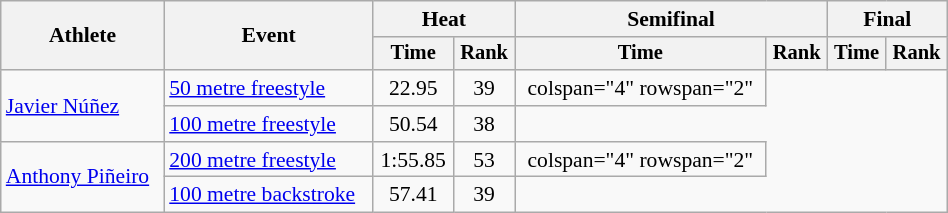<table class="wikitable" style="text-align:center; font-size:90%; width:50%;">
<tr>
<th rowspan="2">Athlete</th>
<th rowspan="2">Event</th>
<th colspan="2">Heat</th>
<th colspan="2">Semifinal</th>
<th colspan="2">Final</th>
</tr>
<tr style="font-size:95%">
<th>Time</th>
<th>Rank</th>
<th>Time</th>
<th>Rank</th>
<th>Time</th>
<th>Rank</th>
</tr>
<tr align=center>
<td align=left rowspan="2"><a href='#'>Javier Núñez</a></td>
<td align=left><a href='#'>50 metre freestyle</a></td>
<td>22.95</td>
<td>39</td>
<td>colspan="4" rowspan="2" </td>
</tr>
<tr align=center>
<td align=left><a href='#'>100 metre freestyle</a></td>
<td>50.54</td>
<td>38</td>
</tr>
<tr align=center>
<td align=left rowspan="2"><a href='#'>Anthony Piñeiro</a></td>
<td align=left><a href='#'>200 metre freestyle</a></td>
<td>1:55.85</td>
<td>53</td>
<td>colspan="4" rowspan="2" </td>
</tr>
<tr align=center>
<td align=left><a href='#'>100 metre backstroke</a></td>
<td>57.41</td>
<td>39</td>
</tr>
</table>
